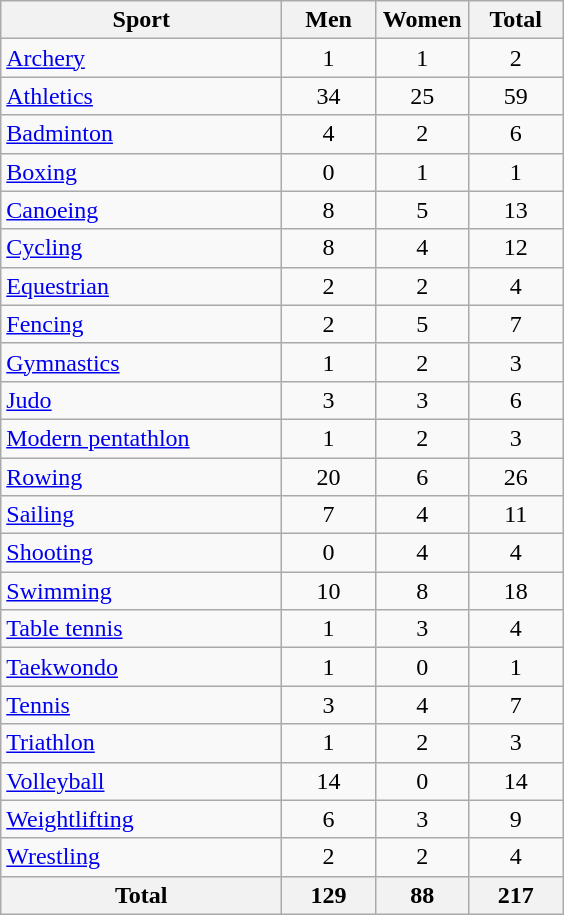<table class="wikitable sortable" style="text-align:center">
<tr>
<th width=180>Sport</th>
<th width=55>Men</th>
<th width=55>Women</th>
<th width=55>Total</th>
</tr>
<tr>
<td align=left><a href='#'>Archery</a></td>
<td>1</td>
<td>1</td>
<td>2</td>
</tr>
<tr>
<td align=left><a href='#'>Athletics</a></td>
<td>34</td>
<td>25</td>
<td>59</td>
</tr>
<tr>
<td align=left><a href='#'>Badminton</a></td>
<td>4</td>
<td>2</td>
<td>6</td>
</tr>
<tr>
<td align=left><a href='#'>Boxing</a></td>
<td>0</td>
<td>1</td>
<td>1</td>
</tr>
<tr>
<td align=left><a href='#'>Canoeing</a></td>
<td>8</td>
<td>5</td>
<td>13</td>
</tr>
<tr>
<td align=left><a href='#'>Cycling</a></td>
<td>8</td>
<td>4</td>
<td>12</td>
</tr>
<tr>
<td align=left><a href='#'>Equestrian</a></td>
<td>2</td>
<td>2</td>
<td>4</td>
</tr>
<tr>
<td align=left><a href='#'>Fencing</a></td>
<td>2</td>
<td>5</td>
<td>7</td>
</tr>
<tr>
<td align=left><a href='#'>Gymnastics</a></td>
<td>1</td>
<td>2</td>
<td>3</td>
</tr>
<tr>
<td align=left><a href='#'>Judo</a></td>
<td>3</td>
<td>3</td>
<td>6</td>
</tr>
<tr>
<td align=left><a href='#'>Modern pentathlon</a></td>
<td>1</td>
<td>2</td>
<td>3</td>
</tr>
<tr>
<td align=left><a href='#'>Rowing</a></td>
<td>20</td>
<td>6</td>
<td>26</td>
</tr>
<tr>
<td align=left><a href='#'>Sailing</a></td>
<td>7</td>
<td>4</td>
<td>11</td>
</tr>
<tr>
<td align=left><a href='#'>Shooting</a></td>
<td>0</td>
<td>4</td>
<td>4</td>
</tr>
<tr>
<td align=left><a href='#'>Swimming</a></td>
<td>10</td>
<td>8</td>
<td>18</td>
</tr>
<tr>
<td align=left><a href='#'>Table tennis</a></td>
<td>1</td>
<td>3</td>
<td>4</td>
</tr>
<tr>
<td align=left><a href='#'>Taekwondo</a></td>
<td>1</td>
<td>0</td>
<td>1</td>
</tr>
<tr>
<td align=left><a href='#'>Tennis</a></td>
<td>3</td>
<td>4</td>
<td>7</td>
</tr>
<tr>
<td align=left><a href='#'>Triathlon</a></td>
<td>1</td>
<td>2</td>
<td>3</td>
</tr>
<tr>
<td align=left><a href='#'>Volleyball</a></td>
<td>14</td>
<td>0</td>
<td>14</td>
</tr>
<tr>
<td align=left><a href='#'>Weightlifting</a></td>
<td>6</td>
<td>3</td>
<td>9</td>
</tr>
<tr>
<td align=left><a href='#'>Wrestling</a></td>
<td>2</td>
<td>2</td>
<td>4</td>
</tr>
<tr class="sortbottom">
<th>Total</th>
<th>129</th>
<th>88</th>
<th>217</th>
</tr>
</table>
